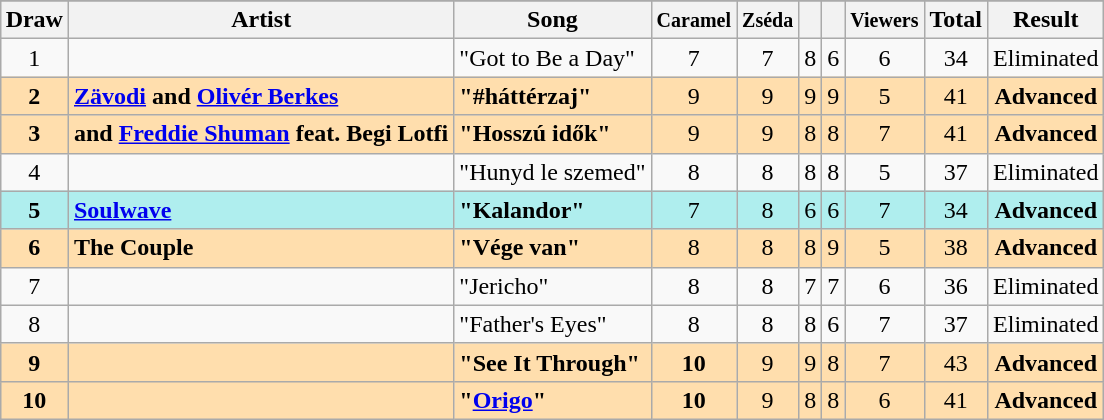<table class="sortable wikitable" style="margin: 1em auto 1em auto; text-align:center">
<tr>
</tr>
<tr>
<th>Draw</th>
<th>Artist</th>
<th>Song</th>
<th><small>Caramel</small></th>
<th><small>Zséda</small></th>
<th><small></small></th>
<th><small></small></th>
<th><small>Viewers</small></th>
<th>Total</th>
<th>Result</th>
</tr>
<tr>
<td>1</td>
<td align="left"></td>
<td align="left">"Got to Be a Day"</td>
<td>7</td>
<td>7</td>
<td>8</td>
<td>6</td>
<td>6</td>
<td>34</td>
<td>Eliminated</td>
</tr>
<tr style="background:navajowhite;">
<td><strong>2</strong></td>
<td align="left"><strong><a href='#'>Zävodi</a> and <a href='#'>Olivér Berkes</a></strong></td>
<td align="left"><strong>"#háttérzaj"</strong></td>
<td>9</td>
<td>9</td>
<td>9</td>
<td>9</td>
<td>5</td>
<td>41</td>
<td><strong>Advanced</strong></td>
</tr>
<tr style="background:navajowhite;">
<td><strong>3</strong></td>
<td align="left"><strong> and <a href='#'>Freddie Shuman</a> feat. Begi Lotfi</strong></td>
<td align="left"><strong>"Hosszú idők"</strong></td>
<td>9</td>
<td>9</td>
<td>8</td>
<td>8</td>
<td>7</td>
<td>41</td>
<td><strong>Advanced</strong></td>
</tr>
<tr>
<td>4</td>
<td align="left"></td>
<td align="left">"Hunyd le szemed"</td>
<td>8</td>
<td>8</td>
<td>8</td>
<td>8</td>
<td>5</td>
<td>37</td>
<td>Eliminated</td>
</tr>
<tr style="background:paleturquoise;">
<td><strong>5</strong></td>
<td align="left"><strong><a href='#'>Soulwave</a></strong></td>
<td align="left"><strong>"Kalandor"</strong></td>
<td>7</td>
<td>8</td>
<td>6</td>
<td>6</td>
<td>7</td>
<td>34</td>
<td><strong>Advanced</strong></td>
</tr>
<tr style="background:navajowhite;">
<td><strong>6</strong></td>
<td align="left" data-sort-value="Couple, The"><strong>The Couple</strong></td>
<td align="left"><strong>"Vége van"</strong></td>
<td>8</td>
<td>8</td>
<td>8</td>
<td>9</td>
<td>5</td>
<td>38</td>
<td><strong>Advanced</strong></td>
</tr>
<tr>
<td>7</td>
<td align="left"></td>
<td align="left">"Jericho"</td>
<td>8</td>
<td>8</td>
<td>7</td>
<td>7</td>
<td>6</td>
<td>36</td>
<td>Eliminated</td>
</tr>
<tr>
<td>8</td>
<td align="left"></td>
<td align="left">"Father's Eyes"</td>
<td>8</td>
<td>8</td>
<td>8</td>
<td>6</td>
<td>7</td>
<td>37</td>
<td>Eliminated</td>
</tr>
<tr style="background:navajowhite;">
<td><strong>9</strong></td>
<td align="left"><strong></strong></td>
<td align="left"><strong>"See It Through"</strong></td>
<td><strong>10</strong></td>
<td>9</td>
<td>9</td>
<td>8</td>
<td>7</td>
<td>43</td>
<td><strong>Advanced</strong></td>
</tr>
<tr style="background:navajowhite;">
<td><strong>10</strong></td>
<td align="left"><strong></strong></td>
<td align="left"><strong>"<a href='#'>Origo</a>"</strong></td>
<td><strong>10</strong></td>
<td>9</td>
<td>8</td>
<td>8</td>
<td>6</td>
<td>41</td>
<td><strong>Advanced</strong></td>
</tr>
</table>
